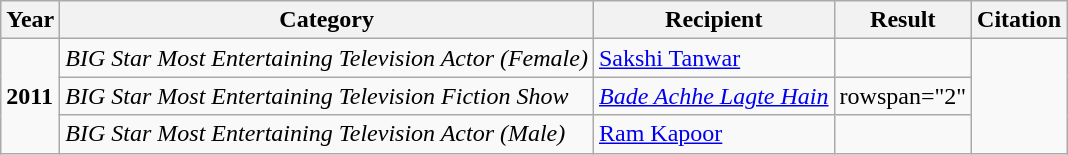<table class="wikitable">
<tr>
<th>Year</th>
<th>Category</th>
<th>Recipient</th>
<th>Result</th>
<th>Citation</th>
</tr>
<tr>
<td rowspan="3"><strong>2011</strong></td>
<td><em>BIG Star Most Entertaining Television Actor (Female)</em></td>
<td><a href='#'>Sakshi Tanwar</a></td>
<td></td>
<td rowspan="3"></td>
</tr>
<tr>
<td><em>BIG Star Most Entertaining Television Fiction Show</em></td>
<td><em><a href='#'>Bade Achhe Lagte Hain</a></em></td>
<td>rowspan="2" </td>
</tr>
<tr>
<td><em>BIG Star Most Entertaining Television Actor (Male)</em></td>
<td><a href='#'>Ram Kapoor</a></td>
</tr>
</table>
